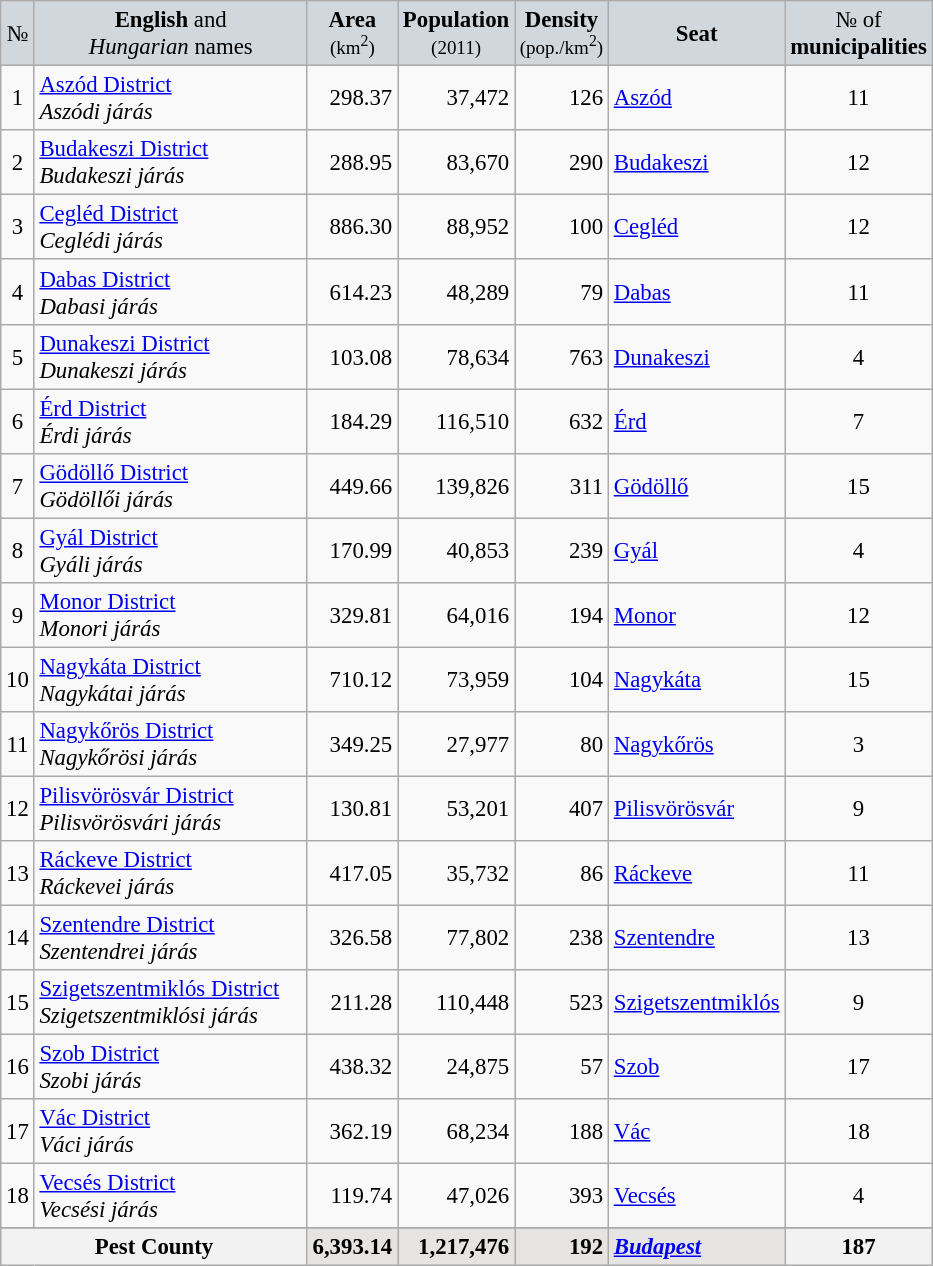<table class="wikitable" style="font-size:95%">
<tr bgcolor="D0D8DD">
<td align="center">№</td>
<td style=width:175px; align="center"><strong>English</strong> and<br><em>Hungarian</em> names</td>
<td align="center"><strong>Area</strong><br> <small>(km<sup>2</sup>)</small></td>
<td align="center"><strong>Population</strong><br> <small>(2011)</small></td>
<td align="center"><strong>Density</strong><br> <small>(pop./km<sup>2</sup>)</small></td>
<td align="center"><strong>Seat</strong></td>
<td align="center">№ of<br><strong>municipalities</strong></td>
</tr>
<tr>
<td align="center">1</td>
<td><a href='#'>Aszód District</a><br> <em>Aszódi járás</em></td>
<td align="right">298.37</td>
<td align="right">37,472</td>
<td align="right">126</td>
<td><a href='#'>Aszód</a></td>
<td align="center">11</td>
</tr>
<tr>
<td align="center">2</td>
<td><a href='#'>Budakeszi District</a><br> <em>Budakeszi járás</em></td>
<td align="right">288.95</td>
<td align="right">83,670</td>
<td align="right">290</td>
<td><a href='#'>Budakeszi</a></td>
<td align="center">12</td>
</tr>
<tr>
<td align="center">3</td>
<td><a href='#'>Cegléd District</a><br> <em>Ceglédi járás</em></td>
<td align="right">886.30</td>
<td align="right">88,952</td>
<td align="right">100</td>
<td><a href='#'>Cegléd</a></td>
<td align="center">12</td>
</tr>
<tr>
<td align="center">4</td>
<td><a href='#'>Dabas District</a><br> <em>Dabasi járás</em></td>
<td align="right">614.23</td>
<td align="right">48,289</td>
<td align="right">79</td>
<td><a href='#'>Dabas</a></td>
<td align="center">11</td>
</tr>
<tr>
<td align="center">5</td>
<td><a href='#'>Dunakeszi District</a><br> <em>Dunakeszi járás</em></td>
<td align="right">103.08</td>
<td align="right">78,634</td>
<td align="right">763</td>
<td><a href='#'>Dunakeszi</a></td>
<td align="center">4</td>
</tr>
<tr>
<td align="center">6</td>
<td><a href='#'>Érd District</a><br> <em>Érdi járás</em></td>
<td align="right">184.29</td>
<td align="right">116,510</td>
<td align="right">632</td>
<td><a href='#'>Érd</a></td>
<td align="center">7</td>
</tr>
<tr>
<td align="center">7</td>
<td><a href='#'>Gödöllő District</a><br> <em>Gödöllői járás</em></td>
<td align="right">449.66</td>
<td align="right">139,826</td>
<td align="right">311</td>
<td><a href='#'>Gödöllő</a></td>
<td align="center">15</td>
</tr>
<tr>
<td align="center">8</td>
<td><a href='#'>Gyál District</a><br> <em>Gyáli járás</em></td>
<td align="right">170.99</td>
<td align="right">40,853</td>
<td align="right">239</td>
<td><a href='#'>Gyál</a></td>
<td align="center">4</td>
</tr>
<tr>
<td align="center">9</td>
<td><a href='#'>Monor District</a><br> <em>Monori járás</em></td>
<td align="right">329.81</td>
<td align="right">64,016</td>
<td align="right">194</td>
<td><a href='#'>Monor</a></td>
<td align="center">12</td>
</tr>
<tr>
<td align="center">10</td>
<td><a href='#'>Nagykáta District</a><br> <em>Nagykátai járás</em></td>
<td align="right">710.12</td>
<td align="right">73,959</td>
<td align="right">104</td>
<td><a href='#'>Nagykáta</a></td>
<td align="center">15</td>
</tr>
<tr>
<td align="center">11</td>
<td><a href='#'>Nagykőrös District</a><br> <em>Nagykőrösi járás</em></td>
<td align="right">349.25</td>
<td align="right">27,977</td>
<td align="right">80</td>
<td><a href='#'>Nagykőrös</a></td>
<td align="center">3</td>
</tr>
<tr>
<td align="center">12</td>
<td><a href='#'>Pilisvörösvár District</a><br> <em>Pilisvörösvári járás</em></td>
<td align="right">130.81</td>
<td align="right">53,201</td>
<td align="right">407</td>
<td><a href='#'>Pilisvörösvár</a></td>
<td align="center">9</td>
</tr>
<tr>
<td align="center">13</td>
<td><a href='#'>Ráckeve District</a><br> <em>Ráckevei járás</em></td>
<td align="right">417.05</td>
<td align="right">35,732</td>
<td align="right">86</td>
<td><a href='#'>Ráckeve</a></td>
<td align="center">11</td>
</tr>
<tr>
<td align="center">14</td>
<td><a href='#'>Szentendre District</a><br> <em>Szentendrei járás</em></td>
<td align="right">326.58</td>
<td align="right">77,802</td>
<td align="right">238</td>
<td><a href='#'>Szentendre</a></td>
<td align="center">13</td>
</tr>
<tr>
<td align="center">15</td>
<td><a href='#'>Szigetszentmiklós District</a><br> <em>Szigetszentmiklósi járás</em></td>
<td align="right">211.28</td>
<td align="right">110,448</td>
<td align="right">523</td>
<td><a href='#'>Szigetszentmiklós</a></td>
<td align="center">9</td>
</tr>
<tr>
<td align="center">16</td>
<td><a href='#'>Szob District</a><br> <em>Szobi járás</em></td>
<td align="right">438.32</td>
<td align="right">24,875</td>
<td align="right">57</td>
<td><a href='#'>Szob</a></td>
<td align="center">17</td>
</tr>
<tr>
<td align="center">17</td>
<td><a href='#'>Vác District</a><br> <em>Váci járás</em></td>
<td align="right">362.19</td>
<td align="right">68,234</td>
<td align="right">188</td>
<td><a href='#'>Vác</a></td>
<td align="center">18</td>
</tr>
<tr>
<td align="center">18</td>
<td><a href='#'>Vecsés District</a><br> <em>Vecsési járás</em></td>
<td align="right">119.74</td>
<td align="right">47,026</td>
<td align="right">393</td>
<td><a href='#'>Vecsés</a></td>
<td align="center">4</td>
</tr>
<tr>
</tr>
<tr bgcolor="E5E4E2">
<th colspan="2">Pest County</th>
<td align="right"><strong>6,393.14</strong></td>
<td align="right"><strong>1,217,476</strong></td>
<td align="right"><strong>192</strong></td>
<td><strong><em><a href='#'>Budapest</a></em></strong></td>
<th align="center">187</th>
</tr>
</table>
